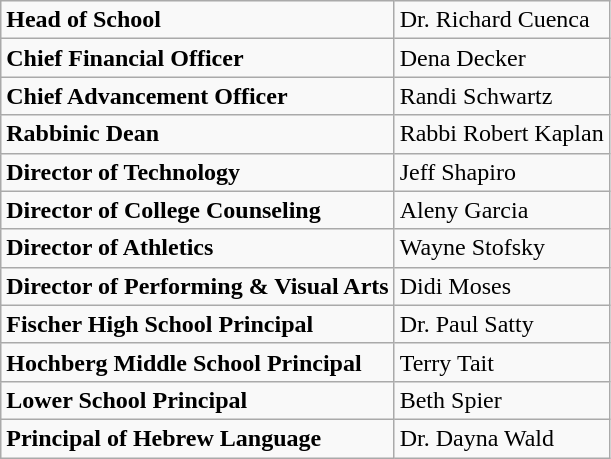<table class="wikitable">
<tr>
<td><strong>Head of School</strong></td>
<td>Dr. Richard Cuenca</td>
</tr>
<tr>
<td><strong>Chief Financial Officer</strong></td>
<td>Dena Decker</td>
</tr>
<tr>
<td><strong>Chief Advancement Officer</strong></td>
<td>Randi Schwartz</td>
</tr>
<tr>
<td><strong>Rabbinic Dean</strong></td>
<td>Rabbi Robert Kaplan</td>
</tr>
<tr>
<td><strong>Director of Technology</strong></td>
<td>Jeff Shapiro</td>
</tr>
<tr>
<td><strong>Director of College Counseling</strong></td>
<td>Aleny Garcia</td>
</tr>
<tr>
<td><strong>Director of Athletics</strong></td>
<td>Wayne Stofsky</td>
</tr>
<tr>
<td><strong>Director of Performing & Visual Arts</strong></td>
<td>Didi Moses</td>
</tr>
<tr>
<td><strong>Fischer High School Principal</strong></td>
<td>Dr. Paul Satty</td>
</tr>
<tr>
<td><strong>Hochberg Middle School Principal</strong></td>
<td>Terry Tait</td>
</tr>
<tr>
<td><strong>Lower School Principal</strong></td>
<td>Beth Spier</td>
</tr>
<tr>
<td><strong>Principal of Hebrew Language</strong></td>
<td>Dr. Dayna Wald</td>
</tr>
</table>
